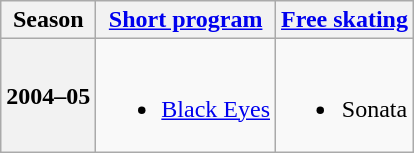<table class=wikitable style=text-align:center>
<tr>
<th>Season</th>
<th><a href='#'>Short program</a></th>
<th><a href='#'>Free skating</a></th>
</tr>
<tr>
<th>2004–05 <br> </th>
<td><br><ul><li><a href='#'>Black Eyes</a></li></ul></td>
<td><br><ul><li>Sonata <br></li></ul></td>
</tr>
</table>
